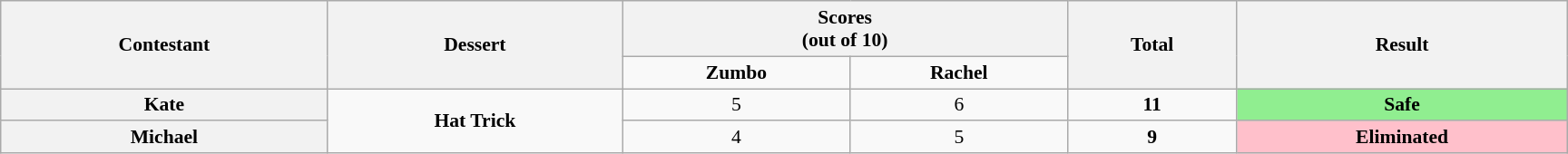<table class="wikitable plainrowheaders" style="text-align:center; font-size:90%; width:80em;">
<tr>
<th rowspan="2">Contestant</th>
<th rowspan="2">Dessert</th>
<th colspan="2">Scores<br>(out of 10)</th>
<th rowspan="2">Total<br></th>
<th rowspan="2">Result</th>
</tr>
<tr>
<td><strong>Zumbo</strong></td>
<td><strong>Rachel</strong></td>
</tr>
<tr>
<th>Kate</th>
<td rowspan="2"><strong>Hat Trick</strong><br></td>
<td>5</td>
<td>6</td>
<td><strong>11</strong></td>
<td style="background:lightgreen;"><strong>Safe</strong></td>
</tr>
<tr>
<th>Michael</th>
<td>4</td>
<td>5</td>
<td><strong>9</strong></td>
<td style="background:pink;"><strong>Eliminated</strong></td>
</tr>
</table>
